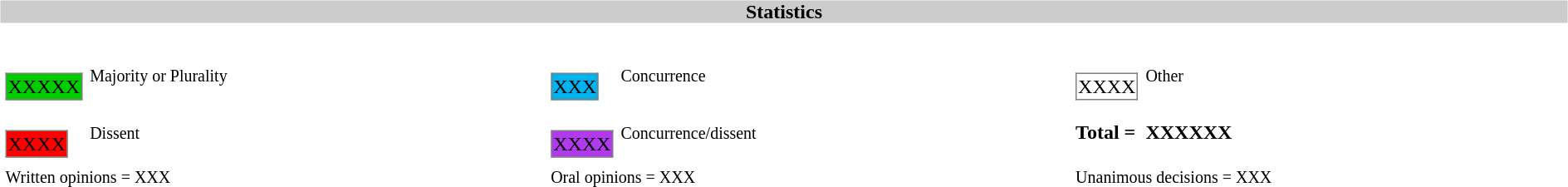<table width=100%>
<tr>
<td><br><table width=100% align=center cellpadding=0 cellspacing=0>
<tr>
<th bgcolor=#CCCCCC>Statistics</th>
</tr>
<tr>
<td><br><table width=100% cellpadding="2" cellspacing="2" border="0"width=25px>
<tr>
<td><br><table border="1" style="border-collapse:collapse;">
<tr>
<td align=center bgcolor=#00CD00 width=25px>XXXXX</td>
</tr>
</table>
</td>
<td><small>Majority or Plurality</small></td>
<td width=25px><br><table border="1" style="border-collapse:collapse;">
<tr>
<td align=center width=25px bgcolor=#00B2EE>XXX</td>
</tr>
</table>
</td>
<td><small>Concurrence</small></td>
<td width=25px><br><table border="1" style="border-collapse:collapse;">
<tr>
<td align=center width=25px bgcolor=white>XXXX</td>
</tr>
</table>
</td>
<td><small>Other</small></td>
</tr>
<tr>
<td width=25px><br><table border="1" style="border-collapse:collapse;">
<tr>
<td align=center width=25px bgcolor=red>XXXX</td>
</tr>
</table>
</td>
<td><small>Dissent</small></td>
<td width=25px><br><table border="1" style="border-collapse:collapse;">
<tr>
<td align=center width=25px bgcolor=#B23AEE>XXXX</td>
</tr>
</table>
</td>
<td><small>Concurrence/dissent</small></td>
<td white-space: nowrap><strong>Total = </strong></td>
<td><strong>XXXXXX</strong></td>
</tr>
<tr>
<td colspan=2><small>Written opinions = XXX</small></td>
<td colspan=2><small>Oral opinions = XXX</small></td>
<td colspan=2><small> Unanimous decisions = XXX</small></td>
</tr>
</table>
</td>
</tr>
</table>
</td>
</tr>
</table>
